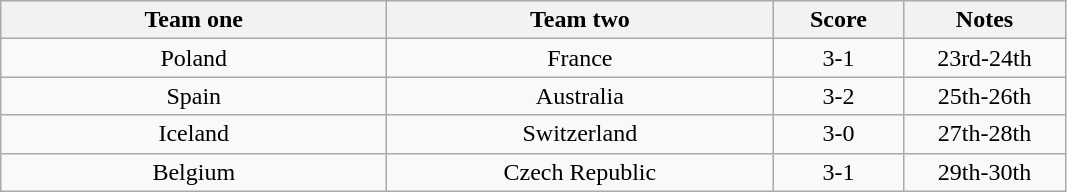<table class="wikitable" style="text-align: center">
<tr>
<th width=250>Team one</th>
<th width=250>Team two</th>
<th width=80>Score</th>
<th width=100>Notes</th>
</tr>
<tr>
<td> Poland</td>
<td> France</td>
<td>3-1</td>
<td>23rd-24th</td>
</tr>
<tr>
<td> Spain</td>
<td> Australia</td>
<td>3-2</td>
<td>25th-26th</td>
</tr>
<tr>
<td> Iceland</td>
<td> Switzerland</td>
<td>3-0</td>
<td>27th-28th</td>
</tr>
<tr>
<td> Belgium</td>
<td> Czech Republic</td>
<td>3-1</td>
<td>29th-30th</td>
</tr>
</table>
